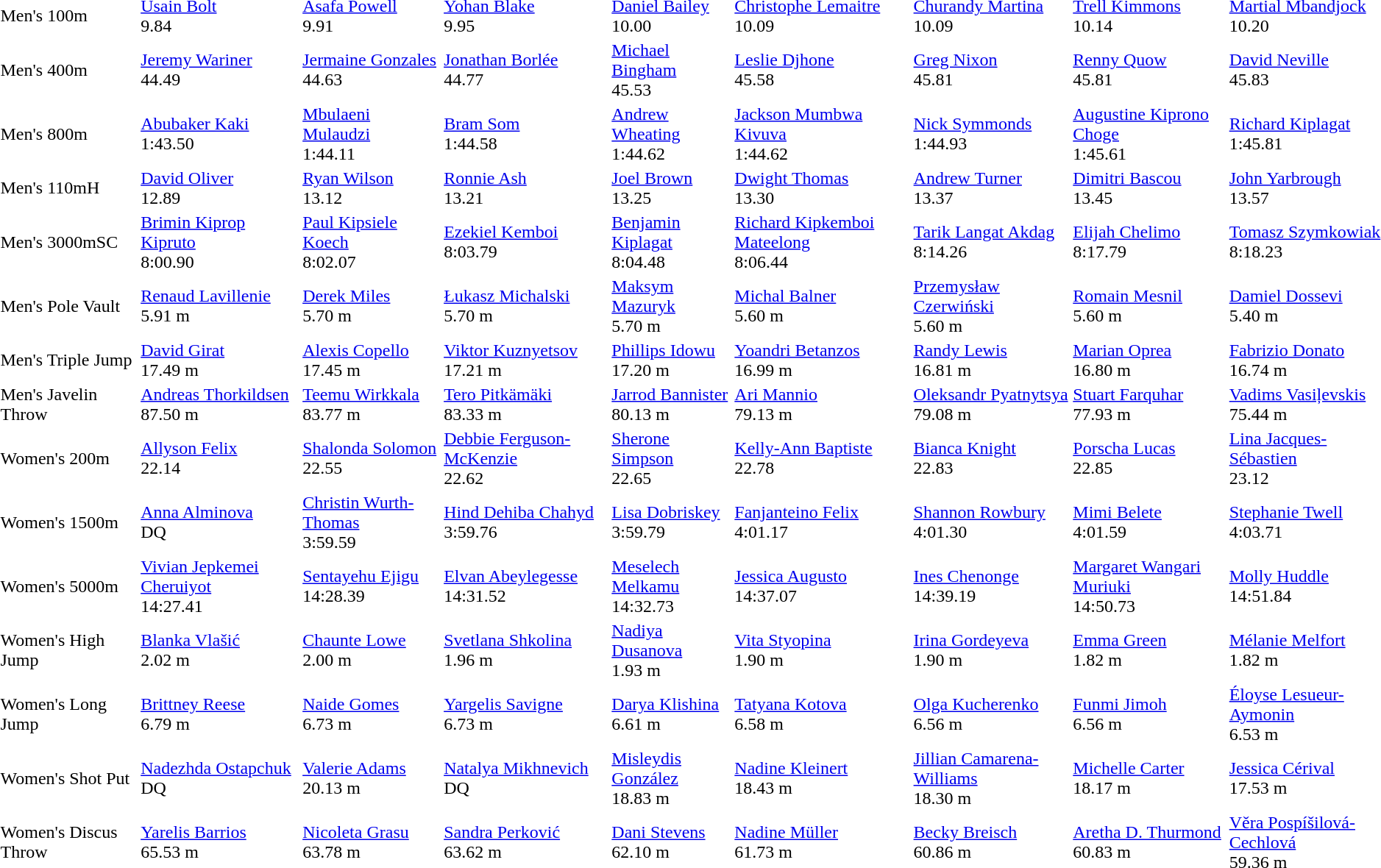<table>
<tr>
<td>Men's 100m<br></td>
<td><a href='#'>Usain Bolt</a><br>  9.84</td>
<td><a href='#'>Asafa Powell</a><br>  9.91</td>
<td><a href='#'>Yohan Blake</a><br>  9.95</td>
<td><a href='#'>Daniel Bailey</a><br>  10.00</td>
<td><a href='#'>Christophe Lemaitre</a><br>  10.09</td>
<td><a href='#'>Churandy Martina</a><br>  10.09</td>
<td><a href='#'>Trell Kimmons</a><br>  10.14</td>
<td><a href='#'>Martial Mbandjock</a><br>  10.20</td>
</tr>
<tr>
<td>Men's 400m</td>
<td><a href='#'>Jeremy Wariner</a><br>  44.49</td>
<td><a href='#'>Jermaine Gonzales</a><br>  44.63</td>
<td><a href='#'>Jonathan Borlée</a><br>  44.77</td>
<td><a href='#'>Michael Bingham</a><br>  45.53</td>
<td><a href='#'>Leslie Djhone</a><br>  45.58</td>
<td><a href='#'>Greg Nixon</a><br>  45.81</td>
<td><a href='#'>Renny Quow</a><br>  45.81</td>
<td><a href='#'>David Neville</a><br>  45.83</td>
</tr>
<tr>
<td>Men's 800m</td>
<td><a href='#'>Abubaker Kaki</a><br>  1:43.50</td>
<td><a href='#'>Mbulaeni Mulaudzi</a><br>  1:44.11</td>
<td><a href='#'>Bram Som</a><br>  1:44.58</td>
<td><a href='#'>Andrew Wheating</a><br>  1:44.62</td>
<td><a href='#'>Jackson Mumbwa Kivuva</a><br>  1:44.62</td>
<td><a href='#'>Nick Symmonds</a><br>  1:44.93</td>
<td><a href='#'>Augustine Kiprono Choge</a><br>  1:45.61</td>
<td><a href='#'>Richard Kiplagat</a><br>  1:45.81</td>
</tr>
<tr>
<td>Men's 110mH<br></td>
<td><a href='#'>David Oliver</a><br>  12.89</td>
<td><a href='#'>Ryan Wilson</a><br>  13.12</td>
<td><a href='#'>Ronnie Ash</a><br>  13.21</td>
<td><a href='#'>Joel Brown</a><br>  13.25</td>
<td><a href='#'>Dwight Thomas</a><br>  13.30</td>
<td><a href='#'>Andrew Turner</a><br>  13.37</td>
<td><a href='#'>Dimitri Bascou</a><br>  13.45</td>
<td><a href='#'>John Yarbrough</a><br>  13.57</td>
</tr>
<tr>
<td>Men's 3000mSC</td>
<td><a href='#'>Brimin Kiprop Kipruto</a><br>  8:00.90</td>
<td><a href='#'>Paul Kipsiele Koech</a><br>  8:02.07</td>
<td><a href='#'>Ezekiel Kemboi</a><br>  8:03.79</td>
<td><a href='#'>Benjamin Kiplagat</a><br>  8:04.48</td>
<td><a href='#'>Richard Kipkemboi Mateelong</a><br>  8:06.44</td>
<td><a href='#'>Tarik Langat Akdag</a><br>  8:14.26</td>
<td><a href='#'>Elijah Chelimo</a><br>  8:17.79</td>
<td><a href='#'>Tomasz Szymkowiak</a><br>  8:18.23</td>
</tr>
<tr>
<td>Men's Pole Vault</td>
<td><a href='#'>Renaud Lavillenie</a><br>  5.91 m</td>
<td><a href='#'>Derek Miles</a><br>  5.70 m</td>
<td><a href='#'>Łukasz Michalski</a><br>  5.70 m</td>
<td><a href='#'>Maksym Mazuryk</a><br>  5.70 m</td>
<td><a href='#'>Michal Balner</a><br>  5.60 m</td>
<td><a href='#'>Przemysław Czerwiński</a><br>  5.60 m</td>
<td><a href='#'>Romain Mesnil</a><br>  5.60 m</td>
<td><a href='#'>Damiel Dossevi</a><br>  5.40 m</td>
</tr>
<tr>
<td>Men's Triple Jump</td>
<td><a href='#'>David Girat</a><br>  17.49 m</td>
<td><a href='#'>Alexis Copello</a><br>  17.45 m</td>
<td><a href='#'>Viktor Kuznyetsov</a><br>  17.21 m</td>
<td><a href='#'>Phillips Idowu</a><br>  17.20 m</td>
<td><a href='#'>Yoandri Betanzos</a><br>  16.99 m</td>
<td><a href='#'>Randy Lewis</a><br>  16.81 m</td>
<td><a href='#'>Marian Oprea</a><br>  16.80 m</td>
<td><a href='#'>Fabrizio Donato</a><br>  16.74 m</td>
</tr>
<tr>
<td>Men's Javelin Throw</td>
<td><a href='#'>Andreas Thorkildsen</a><br>  87.50 m</td>
<td><a href='#'>Teemu Wirkkala</a><br>  83.77 m</td>
<td><a href='#'>Tero Pitkämäki</a><br>  83.33 m</td>
<td><a href='#'>Jarrod Bannister</a><br>  80.13 m</td>
<td><a href='#'>Ari Mannio</a><br>  79.13 m</td>
<td><a href='#'>Oleksandr Pyatnytsya</a><br>  79.08 m</td>
<td><a href='#'>Stuart Farquhar</a><br>  77.93 m</td>
<td><a href='#'>Vadims Vasiļevskis</a><br>  75.44 m</td>
</tr>
<tr>
<td>Women's 200m<br></td>
<td><a href='#'>Allyson Felix</a><br>  22.14</td>
<td><a href='#'>Shalonda Solomon</a><br>  22.55</td>
<td><a href='#'>Debbie Ferguson-McKenzie</a><br>  22.62</td>
<td><a href='#'>Sherone Simpson</a><br>  22.65</td>
<td><a href='#'>Kelly-Ann Baptiste</a><br>  22.78</td>
<td><a href='#'>Bianca Knight</a><br>  22.83</td>
<td><a href='#'>Porscha Lucas</a><br>  22.85</td>
<td><a href='#'>Lina Jacques-Sébastien</a><br>  23.12</td>
</tr>
<tr>
<td>Women's 1500m</td>
<td><a href='#'>Anna Alminova</a><br>  DQ</td>
<td><a href='#'>Christin Wurth-Thomas</a><br>  3:59.59</td>
<td><a href='#'>Hind Dehiba Chahyd</a><br>  3:59.76</td>
<td><a href='#'>Lisa Dobriskey</a><br>  3:59.79</td>
<td><a href='#'>Fanjanteino Felix</a><br>  4:01.17</td>
<td><a href='#'>Shannon Rowbury</a><br>  4:01.30</td>
<td><a href='#'>Mimi Belete</a><br>  4:01.59</td>
<td><a href='#'>Stephanie Twell</a><br>  4:03.71</td>
</tr>
<tr>
<td>Women's 5000m</td>
<td><a href='#'>Vivian Jepkemei Cheruiyot</a><br>  14:27.41</td>
<td><a href='#'>Sentayehu Ejigu</a><br>  14:28.39</td>
<td><a href='#'>Elvan Abeylegesse</a><br>  14:31.52</td>
<td><a href='#'>Meselech Melkamu</a><br>  14:32.73</td>
<td><a href='#'>Jessica Augusto</a><br>  14:37.07</td>
<td><a href='#'>Ines Chenonge</a><br>  14:39.19</td>
<td><a href='#'>Margaret Wangari Muriuki</a><br>  14:50.73</td>
<td><a href='#'>Molly Huddle</a><br>  14:51.84</td>
</tr>
<tr>
<td>Women's High Jump</td>
<td><a href='#'>Blanka Vlašić</a><br>  2.02 m</td>
<td><a href='#'>Chaunte Lowe</a><br>  2.00 m</td>
<td><a href='#'>Svetlana Shkolina</a><br>  1.96 m</td>
<td><a href='#'>Nadiya Dusanova</a><br>  1.93 m</td>
<td><a href='#'>Vita Styopina</a><br>  1.90 m</td>
<td><a href='#'>Irina Gordeyeva</a><br>  1.90 m</td>
<td><a href='#'>Emma Green</a><br>  1.82 m</td>
<td><a href='#'>Mélanie Melfort</a><br>  1.82 m</td>
</tr>
<tr>
<td>Women's Long Jump</td>
<td><a href='#'>Brittney Reese</a><br>  6.79 m</td>
<td><a href='#'>Naide Gomes</a><br>  6.73 m</td>
<td><a href='#'>Yargelis Savigne</a><br>  6.73 m</td>
<td><a href='#'>Darya Klishina</a><br>  6.61 m</td>
<td><a href='#'>Tatyana Kotova</a><br>  6.58 m</td>
<td><a href='#'>Olga Kucherenko</a><br>  6.56 m</td>
<td><a href='#'>Funmi Jimoh</a><br>  6.56 m</td>
<td><a href='#'>Éloyse Lesueur-Aymonin</a><br>  6.53 m</td>
</tr>
<tr>
<td>Women's Shot Put</td>
<td><a href='#'>Nadezhda Ostapchuk</a><br>  DQ</td>
<td><a href='#'>Valerie Adams</a><br>  20.13 m</td>
<td><a href='#'>Natalya Mikhnevich</a><br>  DQ</td>
<td><a href='#'>Misleydis González</a><br>  18.83 m</td>
<td><a href='#'>Nadine Kleinert</a><br>  18.43 m</td>
<td><a href='#'>Jillian Camarena-Williams</a><br>  18.30 m</td>
<td><a href='#'>Michelle Carter</a><br>  18.17 m</td>
<td><a href='#'>Jessica Cérival</a><br>  17.53 m</td>
</tr>
<tr>
<td>Women's Discus Throw</td>
<td><a href='#'>Yarelis Barrios</a><br>  65.53 m</td>
<td><a href='#'>Nicoleta Grasu</a><br>  63.78 m</td>
<td><a href='#'>Sandra Perković</a><br>  63.62 m</td>
<td><a href='#'>Dani Stevens</a><br>  62.10 m</td>
<td><a href='#'>Nadine Müller</a><br>  61.73 m</td>
<td><a href='#'>Becky Breisch</a><br>  60.86 m</td>
<td><a href='#'>Aretha D. Thurmond</a><br>  60.83 m</td>
<td><a href='#'>Věra Pospíšilová-Cechlová</a><br>  59.36 m</td>
</tr>
</table>
